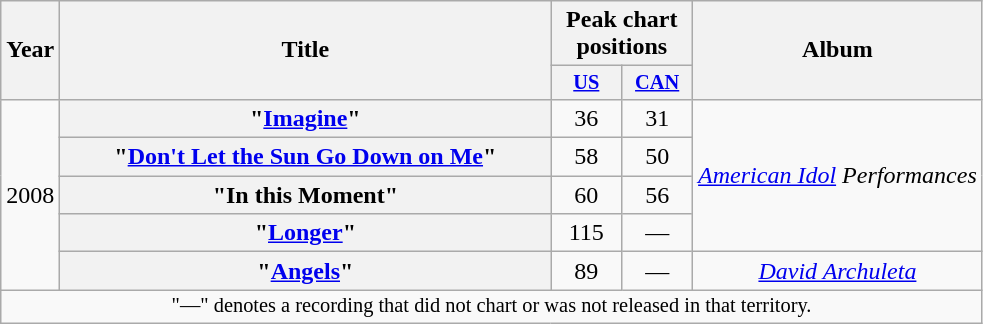<table class="wikitable plainrowheaders" style="text-align:center;">
<tr>
<th scope="col" rowspan="2" style="width:1em;">Year</th>
<th scope="col" rowspan="2" style="width:20em;">Title</th>
<th scope="col" colspan="2">Peak chart positions</th>
<th scope="col" rowspan="2">Album</th>
</tr>
<tr>
<th scope="col" style="width:3em;font-size:85%;"><a href='#'>US</a></th>
<th scope="col" style="width:3em;font-size:85%;"><a href='#'>CAN</a></th>
</tr>
<tr>
<td rowspan="5">2008</td>
<th scope="row">"<a href='#'>Imagine</a>"</th>
<td>36</td>
<td>31</td>
<td rowspan="4"><em><a href='#'>American Idol</a> Performances</em></td>
</tr>
<tr>
<th scope="row">"<a href='#'>Don't Let the Sun Go Down on Me</a>"</th>
<td>58</td>
<td>50</td>
</tr>
<tr>
<th scope="row">"In this Moment"</th>
<td>60</td>
<td>56</td>
</tr>
<tr>
<th scope="row">"<a href='#'>Longer</a>"</th>
<td>115</td>
<td>—</td>
</tr>
<tr>
<th scope="row">"<a href='#'>Angels</a>"</th>
<td>89</td>
<td>—</td>
<td><em><a href='#'>David Archuleta</a></em></td>
</tr>
<tr>
<td colspan="5" style="font-size:85%">"—" denotes a recording that did not chart or was not released in that territory.</td>
</tr>
</table>
